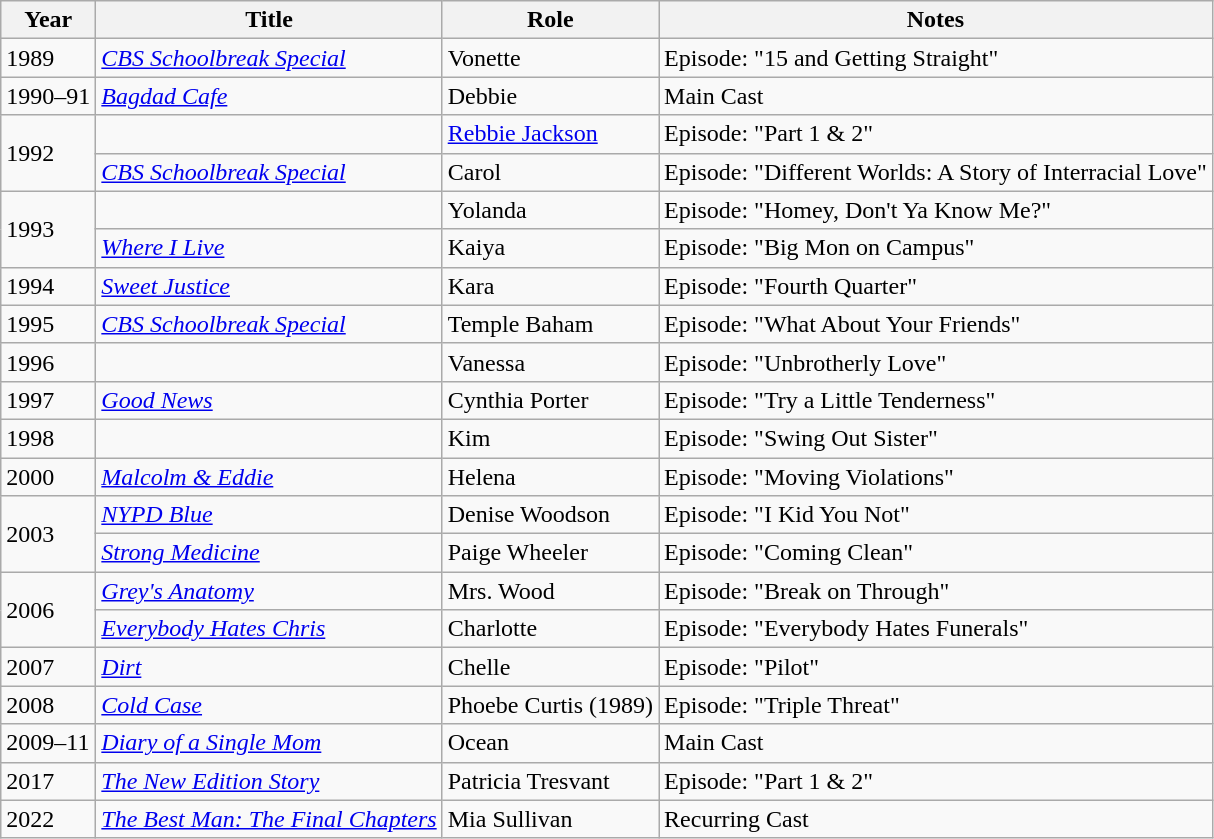<table class="wikitable sortable">
<tr>
<th>Year</th>
<th>Title</th>
<th>Role</th>
<th>Notes</th>
</tr>
<tr>
<td>1989</td>
<td><em><a href='#'>CBS Schoolbreak Special</a></em></td>
<td>Vonette</td>
<td>Episode: "15 and Getting Straight"</td>
</tr>
<tr>
<td>1990–91</td>
<td><em><a href='#'>Bagdad Cafe</a></em></td>
<td>Debbie</td>
<td>Main Cast</td>
</tr>
<tr>
<td rowspan=2>1992</td>
<td><em></em></td>
<td><a href='#'>Rebbie Jackson</a></td>
<td>Episode: "Part 1 & 2"</td>
</tr>
<tr>
<td><em><a href='#'>CBS Schoolbreak Special</a></em></td>
<td>Carol</td>
<td>Episode: "Different Worlds: A Story of Interracial Love"</td>
</tr>
<tr>
<td rowspan=2>1993</td>
<td><em></em></td>
<td>Yolanda</td>
<td>Episode: "Homey, Don't Ya Know Me?"</td>
</tr>
<tr>
<td><em><a href='#'>Where I Live</a></em></td>
<td>Kaiya</td>
<td>Episode: "Big Mon on Campus"</td>
</tr>
<tr>
<td>1994</td>
<td><em><a href='#'>Sweet Justice</a></em></td>
<td>Kara</td>
<td>Episode: "Fourth Quarter"</td>
</tr>
<tr>
<td>1995</td>
<td><em><a href='#'>CBS Schoolbreak Special</a></em></td>
<td>Temple Baham</td>
<td>Episode: "What About Your Friends"</td>
</tr>
<tr>
<td>1996</td>
<td><em></em></td>
<td>Vanessa</td>
<td>Episode: "Unbrotherly Love"</td>
</tr>
<tr>
<td>1997</td>
<td><em><a href='#'>Good News</a></em></td>
<td>Cynthia Porter</td>
<td>Episode: "Try a Little Tenderness"</td>
</tr>
<tr>
<td>1998</td>
<td><em></em></td>
<td>Kim</td>
<td>Episode: "Swing Out Sister"</td>
</tr>
<tr>
<td>2000</td>
<td><em><a href='#'>Malcolm & Eddie</a></em></td>
<td>Helena</td>
<td>Episode: "Moving Violations"</td>
</tr>
<tr>
<td rowspan=2>2003</td>
<td><em><a href='#'>NYPD Blue</a></em></td>
<td>Denise Woodson</td>
<td>Episode: "I Kid You Not"</td>
</tr>
<tr>
<td><em><a href='#'>Strong Medicine</a></em></td>
<td>Paige Wheeler</td>
<td>Episode: "Coming Clean"</td>
</tr>
<tr>
<td rowspan=2>2006</td>
<td><em><a href='#'>Grey's Anatomy</a></em></td>
<td>Mrs. Wood</td>
<td>Episode: "Break on Through"</td>
</tr>
<tr>
<td><em><a href='#'>Everybody Hates Chris</a></em></td>
<td>Charlotte</td>
<td>Episode: "Everybody Hates Funerals"</td>
</tr>
<tr>
<td>2007</td>
<td><em><a href='#'>Dirt</a></em></td>
<td>Chelle</td>
<td>Episode: "Pilot"</td>
</tr>
<tr>
<td>2008</td>
<td><em><a href='#'>Cold Case</a></em></td>
<td>Phoebe Curtis (1989)</td>
<td>Episode: "Triple Threat"</td>
</tr>
<tr>
<td>2009–11</td>
<td><em><a href='#'>Diary of a Single Mom</a></em></td>
<td>Ocean</td>
<td>Main Cast</td>
</tr>
<tr>
<td>2017</td>
<td><em><a href='#'>The New Edition Story</a></em></td>
<td>Patricia Tresvant</td>
<td>Episode: "Part 1 & 2"</td>
</tr>
<tr>
<td>2022</td>
<td><em><a href='#'>The Best Man: The Final Chapters</a></em></td>
<td>Mia Sullivan</td>
<td>Recurring Cast</td>
</tr>
</table>
